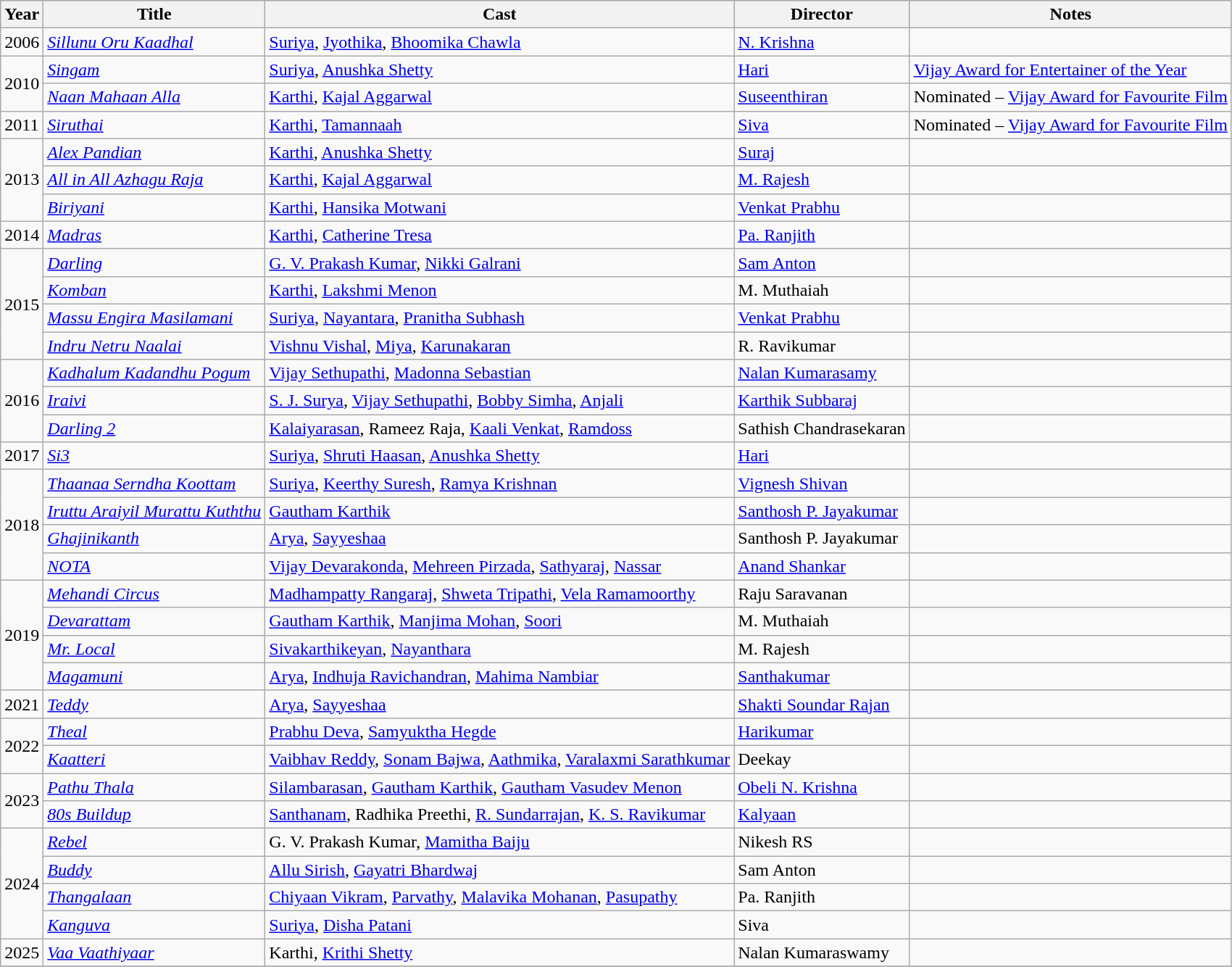<table class="wikitable">
<tr style="background:LightSteelBlue;">
<th>Year</th>
<th>Title</th>
<th>Cast</th>
<th>Director</th>
<th>Notes</th>
</tr>
<tr>
<td>2006</td>
<td><em><a href='#'>Sillunu Oru Kaadhal</a></em></td>
<td><a href='#'>Suriya</a>, <a href='#'>Jyothika</a>, <a href='#'>Bhoomika Chawla</a></td>
<td><a href='#'>N. Krishna</a></td>
<td></td>
</tr>
<tr>
<td rowspan="2">2010</td>
<td><em><a href='#'>Singam</a></em></td>
<td><a href='#'>Suriya</a>, <a href='#'>Anushka Shetty</a></td>
<td><a href='#'>Hari</a></td>
<td><a href='#'>Vijay Award for Entertainer of the Year</a></td>
</tr>
<tr>
<td><em><a href='#'>Naan Mahaan Alla</a></em></td>
<td><a href='#'>Karthi</a>, <a href='#'>Kajal Aggarwal</a></td>
<td><a href='#'>Suseenthiran</a></td>
<td>Nominated – <a href='#'>Vijay Award for Favourite Film</a></td>
</tr>
<tr>
<td>2011</td>
<td><em><a href='#'>Siruthai</a></em></td>
<td><a href='#'>Karthi</a>, <a href='#'>Tamannaah</a></td>
<td><a href='#'>Siva</a></td>
<td>Nominated – <a href='#'>Vijay Award for Favourite Film</a></td>
</tr>
<tr>
<td rowspan="3">2013</td>
<td><em><a href='#'>Alex Pandian</a></em></td>
<td><a href='#'>Karthi</a>, <a href='#'>Anushka Shetty</a></td>
<td><a href='#'>Suraj</a></td>
<td></td>
</tr>
<tr>
<td><em><a href='#'>All in All Azhagu Raja</a></em></td>
<td><a href='#'>Karthi</a>, <a href='#'>Kajal Aggarwal</a></td>
<td><a href='#'>M. Rajesh</a></td>
<td></td>
</tr>
<tr>
<td><em><a href='#'>Biriyani</a></em></td>
<td><a href='#'>Karthi</a>, <a href='#'>Hansika Motwani</a></td>
<td><a href='#'>Venkat Prabhu</a></td>
<td></td>
</tr>
<tr>
<td>2014</td>
<td><em><a href='#'>Madras</a></em></td>
<td><a href='#'>Karthi</a>, <a href='#'>Catherine Tresa</a></td>
<td><a href='#'>Pa. Ranjith</a></td>
<td></td>
</tr>
<tr>
<td rowspan="4">2015</td>
<td><em><a href='#'>Darling</a></em></td>
<td><a href='#'>G. V. Prakash Kumar</a>, <a href='#'>Nikki Galrani</a></td>
<td><a href='#'>Sam Anton</a></td>
<td></td>
</tr>
<tr>
<td><em><a href='#'>Komban</a></em></td>
<td><a href='#'>Karthi</a>, <a href='#'>Lakshmi Menon</a></td>
<td>M. Muthaiah</td>
<td></td>
</tr>
<tr>
<td><em><a href='#'>Massu Engira Masilamani</a></em></td>
<td><a href='#'>Suriya</a>, <a href='#'>Nayantara</a>, <a href='#'>Pranitha Subhash</a></td>
<td><a href='#'>Venkat Prabhu</a></td>
<td></td>
</tr>
<tr>
<td><em><a href='#'>Indru Netru Naalai</a></em></td>
<td><a href='#'>Vishnu Vishal</a>, <a href='#'>Miya</a>, <a href='#'>Karunakaran</a></td>
<td>R. Ravikumar</td>
<td></td>
</tr>
<tr>
<td rowspan="3">2016</td>
<td><em><a href='#'>Kadhalum Kadandhu Pogum</a></em></td>
<td><a href='#'>Vijay Sethupathi</a>, <a href='#'>Madonna Sebastian</a></td>
<td><a href='#'>Nalan Kumarasamy</a></td>
<td></td>
</tr>
<tr>
<td><em><a href='#'>Iraivi</a></em></td>
<td><a href='#'>S. J. Surya</a>, <a href='#'>Vijay Sethupathi</a>, <a href='#'>Bobby Simha</a>, <a href='#'>Anjali</a></td>
<td><a href='#'>Karthik Subbaraj</a></td>
<td></td>
</tr>
<tr>
<td><em><a href='#'>Darling 2</a></em></td>
<td><a href='#'>Kalaiyarasan</a>, Rameez Raja, <a href='#'>Kaali Venkat</a>, <a href='#'>Ramdoss</a></td>
<td>Sathish Chandrasekaran</td>
<td></td>
</tr>
<tr>
<td>2017</td>
<td><em><a href='#'>Si3</a></em></td>
<td><a href='#'>Suriya</a>, <a href='#'>Shruti Haasan</a>, <a href='#'>Anushka Shetty</a></td>
<td><a href='#'>Hari</a></td>
<td></td>
</tr>
<tr>
<td rowspan="4">2018</td>
<td><em><a href='#'>Thaanaa Serndha Koottam</a></em></td>
<td><a href='#'>Suriya</a>, <a href='#'>Keerthy Suresh</a>, <a href='#'>Ramya Krishnan</a></td>
<td><a href='#'>Vignesh Shivan</a></td>
<td></td>
</tr>
<tr>
<td><em><a href='#'>Iruttu Araiyil Murattu Kuththu</a></em></td>
<td><a href='#'>Gautham Karthik</a></td>
<td><a href='#'>Santhosh P. Jayakumar</a></td>
<td></td>
</tr>
<tr>
<td><em><a href='#'>Ghajinikanth</a></em></td>
<td><a href='#'>Arya</a>, <a href='#'>Sayyeshaa</a></td>
<td>Santhosh P. Jayakumar</td>
<td></td>
</tr>
<tr>
<td><em><a href='#'>NOTA</a></em></td>
<td><a href='#'>Vijay Devarakonda</a>, <a href='#'>Mehreen Pirzada</a>, <a href='#'>Sathyaraj</a>, <a href='#'>Nassar</a></td>
<td><a href='#'>Anand Shankar</a></td>
<td></td>
</tr>
<tr>
<td rowspan="4">2019</td>
<td><em><a href='#'>Mehandi Circus</a></em></td>
<td><a href='#'>Madhampatty Rangaraj</a>, <a href='#'>Shweta Tripathi</a>, <a href='#'>Vela Ramamoorthy</a></td>
<td>Raju Saravanan</td>
<td></td>
</tr>
<tr>
<td><em><a href='#'>Devarattam</a></em></td>
<td><a href='#'>Gautham Karthik</a>, <a href='#'>Manjima Mohan</a>, <a href='#'>Soori</a></td>
<td>M. Muthaiah</td>
<td></td>
</tr>
<tr>
<td><em><a href='#'>Mr. Local</a></em></td>
<td><a href='#'>Sivakarthikeyan</a>, <a href='#'>Nayanthara</a></td>
<td>M. Rajesh</td>
<td></td>
</tr>
<tr>
<td><em><a href='#'>Magamuni</a></em></td>
<td><a href='#'>Arya</a>, <a href='#'>Indhuja Ravichandran</a>, <a href='#'>Mahima Nambiar</a></td>
<td><a href='#'>Santhakumar</a></td>
<td></td>
</tr>
<tr>
<td>2021</td>
<td><em><a href='#'>Teddy</a></em></td>
<td><a href='#'>Arya</a>, <a href='#'>Sayyeshaa</a></td>
<td><a href='#'>Shakti Soundar Rajan</a></td>
<td></td>
</tr>
<tr>
<td rowspan="2">2022</td>
<td><em><a href='#'>Theal</a></em></td>
<td><a href='#'>Prabhu Deva</a>, <a href='#'>Samyuktha Hegde</a></td>
<td><a href='#'>Harikumar</a></td>
<td></td>
</tr>
<tr>
<td><em><a href='#'>Kaatteri</a></em></td>
<td><a href='#'>Vaibhav Reddy</a>, <a href='#'>Sonam Bajwa</a>, <a href='#'>Aathmika</a>, <a href='#'>Varalaxmi Sarathkumar</a></td>
<td>Deekay</td>
<td></td>
</tr>
<tr>
<td rowspan="2">2023</td>
<td><em><a href='#'>Pathu Thala</a></em></td>
<td><a href='#'>Silambarasan</a>, <a href='#'>Gautham Karthik</a>, <a href='#'>Gautham Vasudev Menon</a></td>
<td><a href='#'>Obeli N. Krishna</a></td>
<td></td>
</tr>
<tr>
<td><em><a href='#'>80s Buildup</a></em></td>
<td><a href='#'>Santhanam</a>, Radhika Preethi, <a href='#'>R. Sundarrajan</a>, <a href='#'>K. S. Ravikumar</a></td>
<td><a href='#'>Kalyaan</a></td>
<td></td>
</tr>
<tr>
<td rowspan="4">2024</td>
<td><em><a href='#'>Rebel</a></em></td>
<td>G. V. Prakash Kumar, <a href='#'>Mamitha Baiju</a></td>
<td>Nikesh RS</td>
<td></td>
</tr>
<tr>
<td><em><a href='#'>Buddy</a></em></td>
<td><a href='#'>Allu Sirish</a>, <a href='#'>Gayatri Bhardwaj</a></td>
<td>Sam Anton</td>
<td></td>
</tr>
<tr>
<td><em><a href='#'>Thangalaan</a></em></td>
<td><a href='#'>Chiyaan Vikram</a>, <a href='#'>Parvathy</a>, <a href='#'>Malavika Mohanan</a>, <a href='#'>Pasupathy</a></td>
<td>Pa. Ranjith</td>
<td></td>
</tr>
<tr>
<td><em><a href='#'>Kanguva</a></em></td>
<td><a href='#'>Suriya</a>, <a href='#'>Disha Patani</a></td>
<td>Siva</td>
<td></td>
</tr>
<tr>
<td>2025</td>
<td><em><a href='#'>Vaa Vaathiyaar</a></em></td>
<td>Karthi, <a href='#'>Krithi Shetty</a></td>
<td>Nalan Kumaraswamy</td>
<td></td>
</tr>
<tr>
</tr>
</table>
